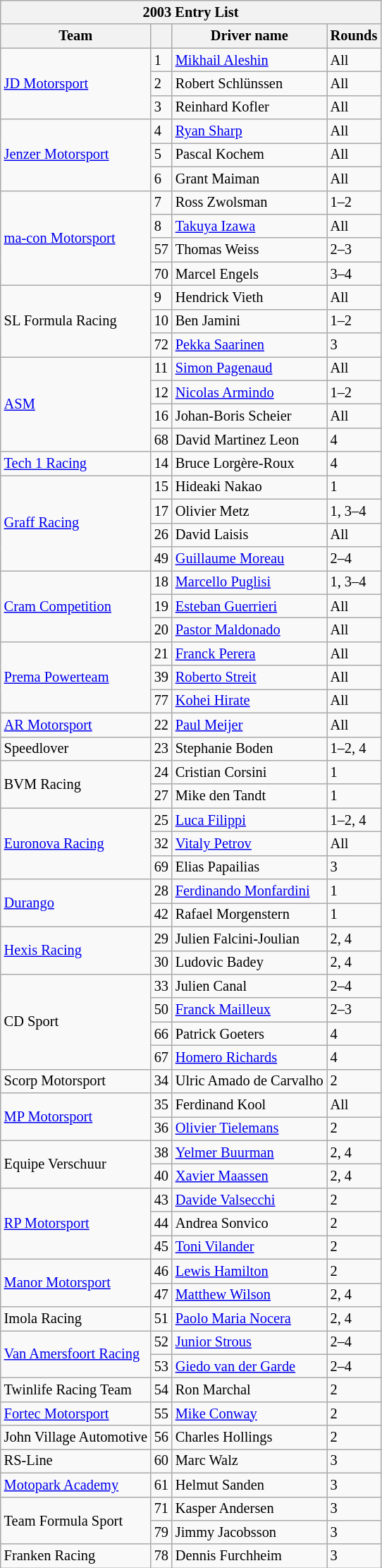<table class="wikitable" style="font-size:85%">
<tr>
<th colspan=4>2003 Entry List</th>
</tr>
<tr>
<th>Team</th>
<th></th>
<th>Driver name</th>
<th>Rounds</th>
</tr>
<tr>
<td rowspan=3> <a href='#'>JD Motorsport</a></td>
<td>1</td>
<td> <a href='#'>Mikhail Aleshin</a></td>
<td>All</td>
</tr>
<tr>
<td>2</td>
<td> Robert Schlünssen</td>
<td>All</td>
</tr>
<tr>
<td>3</td>
<td> Reinhard Kofler</td>
<td>All</td>
</tr>
<tr>
<td rowspan=3> <a href='#'>Jenzer Motorsport</a></td>
<td>4</td>
<td> <a href='#'>Ryan Sharp</a></td>
<td>All</td>
</tr>
<tr>
<td>5</td>
<td> Pascal Kochem</td>
<td>All</td>
</tr>
<tr>
<td>6</td>
<td> Grant Maiman</td>
<td>All</td>
</tr>
<tr>
<td rowspan=4> <a href='#'>ma-con Motorsport</a></td>
<td>7</td>
<td> Ross Zwolsman</td>
<td>1–2</td>
</tr>
<tr>
<td>8</td>
<td> <a href='#'>Takuya Izawa</a></td>
<td>All</td>
</tr>
<tr>
<td>57</td>
<td> Thomas Weiss</td>
<td>2–3</td>
</tr>
<tr>
<td>70</td>
<td> Marcel Engels</td>
<td>3–4</td>
</tr>
<tr>
<td rowspan=3> SL Formula Racing</td>
<td>9</td>
<td> Hendrick Vieth</td>
<td>All</td>
</tr>
<tr>
<td>10</td>
<td> Ben Jamini</td>
<td>1–2</td>
</tr>
<tr>
<td>72</td>
<td> <a href='#'>Pekka Saarinen</a></td>
<td>3</td>
</tr>
<tr>
<td rowspan=4> <a href='#'>ASM</a></td>
<td>11</td>
<td> <a href='#'>Simon Pagenaud</a></td>
<td>All</td>
</tr>
<tr>
<td>12</td>
<td> <a href='#'>Nicolas Armindo</a></td>
<td>1–2</td>
</tr>
<tr>
<td>16</td>
<td> Johan-Boris Scheier</td>
<td>All</td>
</tr>
<tr>
<td>68</td>
<td> David Martinez Leon</td>
<td>4</td>
</tr>
<tr>
<td> <a href='#'>Tech 1 Racing</a></td>
<td>14</td>
<td> Bruce Lorgère-Roux</td>
<td>4</td>
</tr>
<tr>
<td rowspan=4> <a href='#'>Graff Racing</a></td>
<td>15</td>
<td> Hideaki Nakao</td>
<td>1</td>
</tr>
<tr>
<td>17</td>
<td> Olivier Metz</td>
<td>1, 3–4</td>
</tr>
<tr>
<td>26</td>
<td> David Laisis</td>
<td>All</td>
</tr>
<tr>
<td>49</td>
<td> <a href='#'>Guillaume Moreau</a></td>
<td>2–4</td>
</tr>
<tr>
<td rowspan=3> <a href='#'>Cram Competition</a></td>
<td>18</td>
<td> <a href='#'>Marcello Puglisi</a></td>
<td>1, 3–4</td>
</tr>
<tr>
<td>19</td>
<td> <a href='#'>Esteban Guerrieri</a></td>
<td>All</td>
</tr>
<tr>
<td>20</td>
<td> <a href='#'>Pastor Maldonado</a></td>
<td>All</td>
</tr>
<tr>
<td rowspan=3> <a href='#'>Prema Powerteam</a></td>
<td>21</td>
<td> <a href='#'>Franck Perera</a></td>
<td>All</td>
</tr>
<tr>
<td>39</td>
<td> <a href='#'>Roberto Streit</a></td>
<td>All</td>
</tr>
<tr>
<td>77</td>
<td> <a href='#'>Kohei Hirate</a></td>
<td>All</td>
</tr>
<tr>
<td> <a href='#'>AR Motorsport</a></td>
<td>22</td>
<td> <a href='#'>Paul Meijer</a></td>
<td>All</td>
</tr>
<tr>
<td> Speedlover</td>
<td>23</td>
<td> Stephanie Boden</td>
<td>1–2, 4</td>
</tr>
<tr>
<td rowspan=2> BVM Racing</td>
<td>24</td>
<td> Cristian Corsini</td>
<td>1</td>
</tr>
<tr>
<td>27</td>
<td> Mike den Tandt</td>
<td>1</td>
</tr>
<tr>
<td rowspan=3> <a href='#'>Euronova Racing</a></td>
<td>25</td>
<td> <a href='#'>Luca Filippi</a></td>
<td>1–2, 4</td>
</tr>
<tr>
<td>32</td>
<td> <a href='#'>Vitaly Petrov</a></td>
<td>All</td>
</tr>
<tr>
<td>69</td>
<td> Elias Papailias</td>
<td>3</td>
</tr>
<tr>
<td rowspan=2> <a href='#'>Durango</a></td>
<td>28</td>
<td> <a href='#'>Ferdinando Monfardini</a></td>
<td>1</td>
</tr>
<tr>
<td>42</td>
<td> Rafael Morgenstern</td>
<td>1</td>
</tr>
<tr>
<td rowspan=2> <a href='#'>Hexis Racing</a></td>
<td>29</td>
<td> Julien Falcini-Joulian</td>
<td>2, 4</td>
</tr>
<tr>
<td>30</td>
<td> Ludovic Badey</td>
<td>2, 4</td>
</tr>
<tr>
<td rowspan=4> CD Sport</td>
<td>33</td>
<td> Julien Canal</td>
<td>2–4</td>
</tr>
<tr>
<td>50</td>
<td> <a href='#'>Franck Mailleux</a></td>
<td>2–3</td>
</tr>
<tr>
<td>66</td>
<td> Patrick Goeters</td>
<td>4</td>
</tr>
<tr>
<td>67</td>
<td> <a href='#'>Homero Richards</a></td>
<td>4</td>
</tr>
<tr>
<td> Scorp Motorsport</td>
<td>34</td>
<td> Ulric Amado de Carvalho</td>
<td>2</td>
</tr>
<tr>
<td rowspan=2> <a href='#'>MP Motorsport</a></td>
<td>35</td>
<td> Ferdinand Kool</td>
<td>All</td>
</tr>
<tr>
<td>36</td>
<td> <a href='#'>Olivier Tielemans</a></td>
<td>2</td>
</tr>
<tr>
<td rowspan=2> Equipe Verschuur</td>
<td>38</td>
<td> <a href='#'>Yelmer Buurman</a></td>
<td>2, 4</td>
</tr>
<tr>
<td>40</td>
<td> <a href='#'>Xavier Maassen</a></td>
<td>2, 4</td>
</tr>
<tr>
<td rowspan=3> <a href='#'>RP Motorsport</a></td>
<td>43</td>
<td> <a href='#'>Davide Valsecchi</a></td>
<td>2</td>
</tr>
<tr>
<td>44</td>
<td> Andrea Sonvico</td>
<td>2</td>
</tr>
<tr>
<td>45</td>
<td> <a href='#'>Toni Vilander</a></td>
<td>2</td>
</tr>
<tr>
<td rowspan=2> <a href='#'>Manor Motorsport</a></td>
<td>46</td>
<td> <a href='#'>Lewis Hamilton</a></td>
<td>2</td>
</tr>
<tr>
<td>47</td>
<td> <a href='#'>Matthew Wilson</a></td>
<td>2, 4</td>
</tr>
<tr>
<td> Imola Racing</td>
<td>51</td>
<td> <a href='#'>Paolo Maria Nocera</a></td>
<td>2, 4</td>
</tr>
<tr>
<td rowspan=2> <a href='#'>Van Amersfoort Racing</a></td>
<td>52</td>
<td> <a href='#'>Junior Strous</a></td>
<td>2–4</td>
</tr>
<tr>
<td>53</td>
<td> <a href='#'>Giedo van der Garde</a></td>
<td>2–4</td>
</tr>
<tr>
<td> Twinlife Racing Team</td>
<td>54</td>
<td> Ron Marchal</td>
<td>2</td>
</tr>
<tr>
<td> <a href='#'>Fortec Motorsport</a></td>
<td>55</td>
<td> <a href='#'>Mike Conway</a></td>
<td>2</td>
</tr>
<tr>
<td> John Village Automotive</td>
<td>56</td>
<td> Charles Hollings</td>
<td>2</td>
</tr>
<tr>
<td> RS-Line</td>
<td>60</td>
<td> Marc Walz</td>
<td>3</td>
</tr>
<tr>
<td> <a href='#'>Motopark Academy</a></td>
<td>61</td>
<td> Helmut Sanden</td>
<td>3</td>
</tr>
<tr>
<td rowspan=2> Team Formula Sport</td>
<td>71</td>
<td> Kasper Andersen</td>
<td>3</td>
</tr>
<tr>
<td>79</td>
<td> Jimmy Jacobsson</td>
<td>3</td>
</tr>
<tr>
<td> Franken Racing</td>
<td>78</td>
<td> Dennis Furchheim</td>
<td>3</td>
</tr>
</table>
